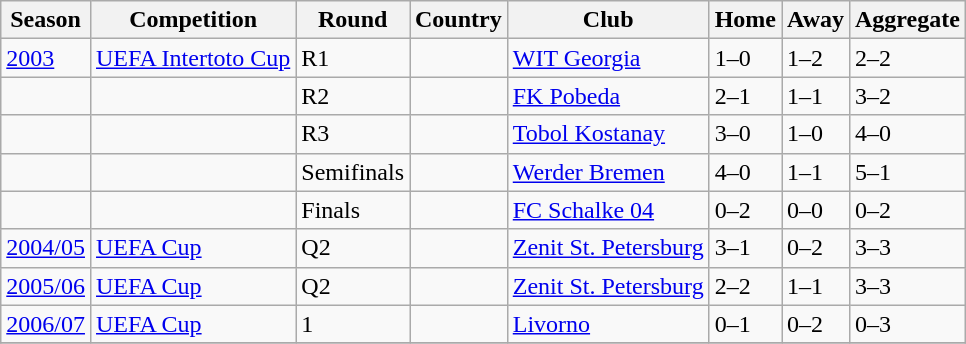<table class="wikitable">
<tr>
<th>Season</th>
<th>Competition</th>
<th>Round</th>
<th>Country</th>
<th>Club</th>
<th>Home</th>
<th>Away</th>
<th>Aggregate</th>
</tr>
<tr>
<td><a href='#'>2003</a></td>
<td><a href='#'>UEFA Intertoto Cup</a></td>
<td>R1</td>
<td></td>
<td><a href='#'>WIT Georgia</a></td>
<td>1–0</td>
<td>1–2</td>
<td>2–2</td>
</tr>
<tr>
<td></td>
<td></td>
<td>R2</td>
<td></td>
<td><a href='#'>FK Pobeda</a></td>
<td>2–1</td>
<td>1–1</td>
<td>3–2</td>
</tr>
<tr>
<td></td>
<td></td>
<td>R3</td>
<td></td>
<td><a href='#'>Tobol Kostanay</a></td>
<td>3–0</td>
<td>1–0</td>
<td>4–0</td>
</tr>
<tr>
<td></td>
<td></td>
<td>Semifinals</td>
<td></td>
<td><a href='#'>Werder Bremen</a></td>
<td>4–0</td>
<td>1–1</td>
<td>5–1</td>
</tr>
<tr>
<td></td>
<td></td>
<td>Finals</td>
<td></td>
<td><a href='#'>FC Schalke 04</a></td>
<td>0–2</td>
<td>0–0</td>
<td>0–2</td>
</tr>
<tr>
<td><a href='#'>2004/05</a></td>
<td><a href='#'>UEFA Cup</a></td>
<td>Q2</td>
<td></td>
<td><a href='#'>Zenit St. Petersburg</a></td>
<td>3–1</td>
<td>0–2</td>
<td>3–3</td>
</tr>
<tr>
<td><a href='#'>2005/06</a></td>
<td><a href='#'>UEFA Cup</a></td>
<td>Q2</td>
<td></td>
<td><a href='#'>Zenit St. Petersburg</a></td>
<td>2–2</td>
<td>1–1</td>
<td>3–3</td>
</tr>
<tr>
<td><a href='#'>2006/07</a></td>
<td><a href='#'>UEFA Cup</a></td>
<td>1</td>
<td></td>
<td><a href='#'>Livorno</a></td>
<td>0–1</td>
<td>0–2</td>
<td>0–3</td>
</tr>
<tr>
</tr>
</table>
